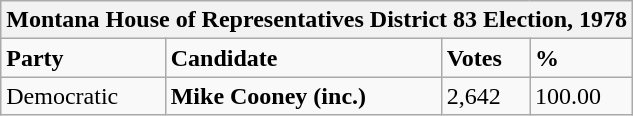<table class="wikitable">
<tr>
<th colspan="4">Montana House of Representatives District 83 Election, 1978</th>
</tr>
<tr>
<td><strong>Party</strong></td>
<td><strong>Candidate</strong></td>
<td><strong>Votes</strong></td>
<td><strong>%</strong></td>
</tr>
<tr>
<td>Democratic</td>
<td><strong>Mike Cooney (inc.)</strong></td>
<td>2,642</td>
<td>100.00</td>
</tr>
</table>
